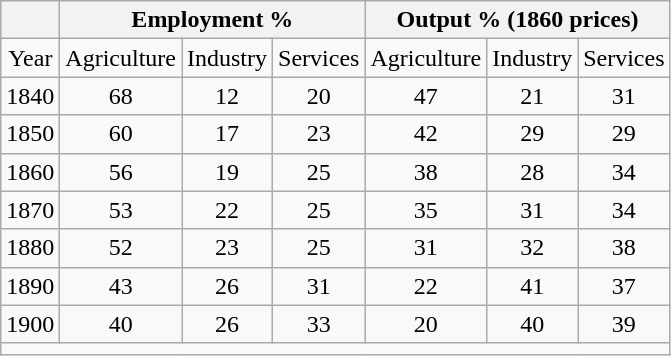<table class="wikitable" style="text-align:center; width:200px; height:200px;">
<tr>
<th></th>
<th colspan="3" style="text-align: center;">Employment %</th>
<th colspan="3" style="text-align: center;">Output % (1860 prices)</th>
</tr>
<tr>
<td>Year</td>
<td>Agriculture</td>
<td>Industry</td>
<td>Services</td>
<td>Agriculture</td>
<td>Industry</td>
<td>Services</td>
</tr>
<tr>
<td>1840</td>
<td>68</td>
<td>12</td>
<td>20</td>
<td>47</td>
<td>21</td>
<td>31</td>
</tr>
<tr>
<td>1850</td>
<td>60</td>
<td>17</td>
<td>23</td>
<td>42</td>
<td>29</td>
<td>29</td>
</tr>
<tr>
<td>1860</td>
<td>56</td>
<td>19</td>
<td>25</td>
<td>38</td>
<td>28</td>
<td>34</td>
</tr>
<tr>
<td>1870</td>
<td>53</td>
<td>22</td>
<td>25</td>
<td>35</td>
<td>31</td>
<td>34</td>
</tr>
<tr>
<td>1880</td>
<td>52</td>
<td>23</td>
<td>25</td>
<td>31</td>
<td>32</td>
<td>38</td>
</tr>
<tr>
<td>1890</td>
<td>43</td>
<td>26</td>
<td>31</td>
<td>22</td>
<td>41</td>
<td>37</td>
</tr>
<tr>
<td>1900</td>
<td>40</td>
<td>26</td>
<td>33</td>
<td>20</td>
<td>40</td>
<td>39</td>
</tr>
<tr>
<td colspan=7></td>
</tr>
</table>
